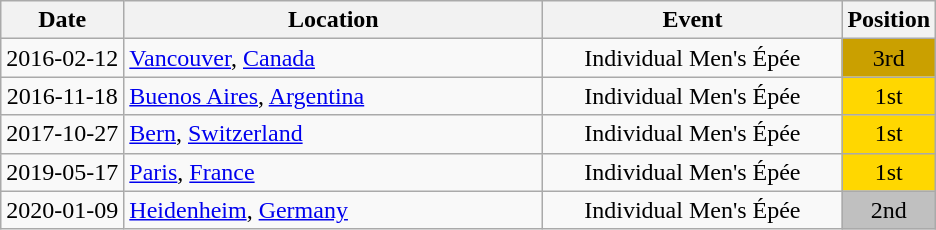<table class="wikitable" style="text-align:center;">
<tr>
<th>Date</th>
<th style="width:17em">Location</th>
<th style="width:12em">Event</th>
<th>Position</th>
</tr>
<tr>
<td>2016-02-12</td>
<td rowspan="1" align="left"> <a href='#'>Vancouver</a>, <a href='#'>Canada</a></td>
<td>Individual Men's Épée</td>
<td bgcolor="caramel">3rd</td>
</tr>
<tr>
<td>2016-11-18</td>
<td rowspan="1" align="left"> <a href='#'>Buenos Aires</a>, <a href='#'>Argentina</a></td>
<td>Individual Men's Épée</td>
<td bgcolor="gold">1st</td>
</tr>
<tr>
<td>2017-10-27</td>
<td rowspan="1" align="left"> <a href='#'>Bern</a>, <a href='#'>Switzerland</a></td>
<td>Individual Men's Épée</td>
<td bgcolor="gold">1st</td>
</tr>
<tr>
<td>2019-05-17</td>
<td rowspan="1" align="left"> <a href='#'>Paris</a>, <a href='#'>France</a></td>
<td>Individual Men's Épée</td>
<td bgcolor="gold">1st</td>
</tr>
<tr>
<td>2020-01-09</td>
<td rowspan="1" align="left"> <a href='#'>Heidenheim</a>, <a href='#'>Germany</a></td>
<td>Individual Men's Épée</td>
<td bgcolor="silver">2nd</td>
</tr>
</table>
